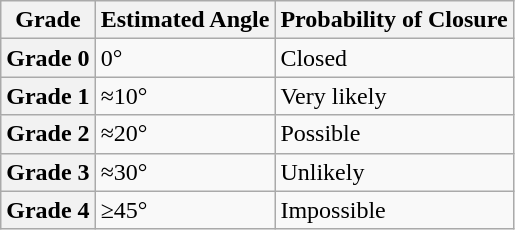<table class="wikitable">
<tr>
<th scope="col">Grade</th>
<th scope="col">Estimated Angle</th>
<th scope="col">Probability of Closure</th>
</tr>
<tr>
<th scope="row">Grade 0</th>
<td>0°</td>
<td>Closed</td>
</tr>
<tr>
<th scope="row">Grade 1</th>
<td>≈10°</td>
<td>Very likely</td>
</tr>
<tr>
<th scope="row">Grade 2</th>
<td>≈20°</td>
<td>Possible</td>
</tr>
<tr>
<th scope="row">Grade 3</th>
<td>≈30°</td>
<td>Unlikely</td>
</tr>
<tr>
<th scope="row">Grade 4</th>
<td>≥45°</td>
<td>Impossible</td>
</tr>
</table>
